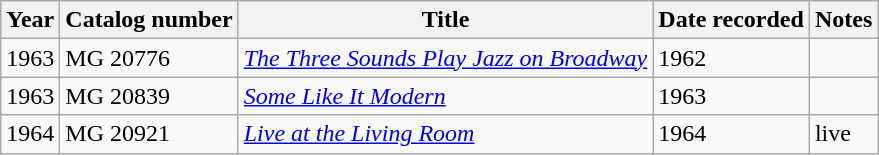<table class="wikitable sortable">
<tr>
<th>Year</th>
<th>Catalog number</th>
<th>Title</th>
<th>Date recorded</th>
<th>Notes</th>
</tr>
<tr>
<td>1963</td>
<td>MG 20776</td>
<td><em><a href='#'>The Three Sounds Play Jazz on Broadway</a></em></td>
<td>1962</td>
<td></td>
</tr>
<tr>
<td>1963</td>
<td>MG 20839</td>
<td><em><a href='#'>Some Like It Modern</a></em></td>
<td>1963</td>
<td></td>
</tr>
<tr>
<td>1964</td>
<td>MG 20921</td>
<td><em><a href='#'>Live at the Living Room</a></em></td>
<td>1964</td>
<td>live</td>
</tr>
</table>
